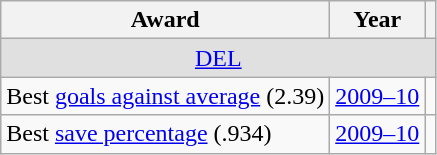<table class="wikitable">
<tr>
<th>Award</th>
<th>Year</th>
<th></th>
</tr>
<tr ALIGN="center" bgcolor="#e0e0e0">
<td colspan="3"><a href='#'>DEL</a></td>
</tr>
<tr>
<td>Best <a href='#'>goals against average</a> (2.39)</td>
<td><a href='#'>2009–10</a></td>
<td></td>
</tr>
<tr>
<td>Best <a href='#'>save percentage</a> (.934)</td>
<td><a href='#'>2009–10</a></td>
<td></td>
</tr>
</table>
